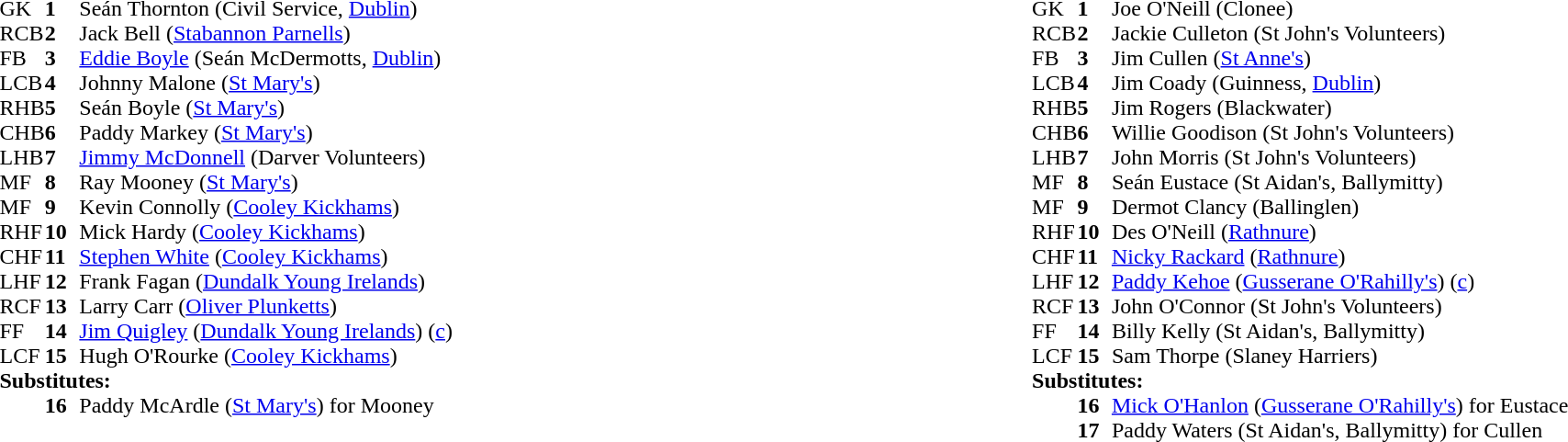<table style="width:100%;">
<tr>
<td style="vertical-align:top; width:50%"><br><table cellspacing="0" cellpadding="0">
<tr>
<th width="25"></th>
<th width="25"></th>
</tr>
<tr>
<td>GK</td>
<td><strong>1</strong></td>
<td>Seán Thornton (Civil Service, <a href='#'>Dublin</a>)</td>
</tr>
<tr>
<td>RCB</td>
<td><strong>2</strong></td>
<td>Jack Bell (<a href='#'>Stabannon Parnells</a>)</td>
</tr>
<tr>
<td>FB</td>
<td><strong>3</strong></td>
<td><a href='#'>Eddie Boyle</a> (Seán McDermotts, <a href='#'>Dublin</a>)</td>
</tr>
<tr>
<td>LCB</td>
<td><strong>4</strong></td>
<td>Johnny Malone (<a href='#'>St Mary's</a>)</td>
</tr>
<tr>
<td>RHB</td>
<td><strong>5</strong></td>
<td>Seán Boyle (<a href='#'>St Mary's</a>)</td>
</tr>
<tr>
<td>CHB</td>
<td><strong>6</strong></td>
<td>Paddy Markey (<a href='#'>St Mary's</a>)</td>
</tr>
<tr>
<td>LHB</td>
<td><strong>7</strong></td>
<td><a href='#'>Jimmy McDonnell</a> (Darver Volunteers)</td>
</tr>
<tr>
<td>MF</td>
<td><strong>8</strong></td>
<td>Ray Mooney (<a href='#'>St Mary's</a>)</td>
</tr>
<tr>
<td>MF</td>
<td><strong>9</strong></td>
<td>Kevin Connolly (<a href='#'>Cooley Kickhams</a>)</td>
</tr>
<tr>
<td>RHF</td>
<td><strong>10</strong></td>
<td>Mick Hardy (<a href='#'>Cooley Kickhams</a>)</td>
</tr>
<tr>
<td>CHF</td>
<td><strong>11</strong></td>
<td><a href='#'>Stephen White</a> (<a href='#'>Cooley Kickhams</a>)</td>
</tr>
<tr>
<td>LHF</td>
<td><strong>12</strong></td>
<td>Frank Fagan (<a href='#'>Dundalk Young Irelands</a>)</td>
</tr>
<tr>
<td>RCF</td>
<td><strong>13</strong></td>
<td>Larry Carr (<a href='#'>Oliver Plunketts</a>)</td>
</tr>
<tr>
<td>FF</td>
<td><strong>14</strong></td>
<td><a href='#'>Jim Quigley</a> (<a href='#'>Dundalk Young Irelands</a>) (<a href='#'>c</a>)</td>
</tr>
<tr>
<td>LCF</td>
<td><strong>15</strong></td>
<td>Hugh O'Rourke (<a href='#'>Cooley Kickhams</a>)</td>
</tr>
<tr>
<td colspan=3><strong>Substitutes:</strong></td>
</tr>
<tr>
<td></td>
<td><strong>16</strong></td>
<td>Paddy McArdle (<a href='#'>St Mary's</a>) for Mooney</td>
</tr>
</table>
</td>
<td style="vertical-align:top; width:50%"><br><table cellspacing="0" cellpadding="0" style="margin:auto">
<tr>
<th width="25"></th>
<th width="25"></th>
</tr>
<tr>
<td>GK</td>
<td><strong>1</strong></td>
<td>Joe O'Neill (Clonee)</td>
</tr>
<tr>
<td>RCB</td>
<td><strong>2</strong></td>
<td>Jackie Culleton (St John's Volunteers)</td>
</tr>
<tr>
<td>FB</td>
<td><strong>3</strong></td>
<td>Jim Cullen (<a href='#'>St Anne's</a>)</td>
</tr>
<tr>
<td>LCB</td>
<td><strong>4</strong></td>
<td>Jim Coady (Guinness, <a href='#'>Dublin</a>)</td>
</tr>
<tr>
<td>RHB</td>
<td><strong>5</strong></td>
<td>Jim Rogers (Blackwater)</td>
</tr>
<tr>
<td>CHB</td>
<td><strong>6</strong></td>
<td>Willie Goodison (St John's Volunteers)</td>
</tr>
<tr>
<td>LHB</td>
<td><strong>7</strong></td>
<td>John Morris (St John's Volunteers)</td>
</tr>
<tr>
<td>MF</td>
<td><strong>8</strong></td>
<td>Seán Eustace (St Aidan's, Ballymitty)</td>
</tr>
<tr>
<td>MF</td>
<td><strong>9</strong></td>
<td>Dermot Clancy (Ballinglen)</td>
</tr>
<tr>
<td>RHF</td>
<td><strong>10</strong></td>
<td>Des O'Neill (<a href='#'>Rathnure</a>)</td>
</tr>
<tr>
<td>CHF</td>
<td><strong>11</strong></td>
<td><a href='#'>Nicky Rackard</a> (<a href='#'>Rathnure</a>)</td>
</tr>
<tr>
<td>LHF</td>
<td><strong>12</strong></td>
<td><a href='#'>Paddy Kehoe</a> (<a href='#'>Gusserane O'Rahilly's</a>) (<a href='#'>c</a>)</td>
</tr>
<tr>
<td>RCF</td>
<td><strong>13</strong></td>
<td>John O'Connor (St John's Volunteers)</td>
</tr>
<tr>
<td>FF</td>
<td><strong>14</strong></td>
<td>Billy Kelly (St Aidan's, Ballymitty)</td>
</tr>
<tr>
<td>LCF</td>
<td><strong>15</strong></td>
<td>Sam Thorpe (Slaney Harriers)</td>
</tr>
<tr>
<td colspan=3><strong>Substitutes:</strong></td>
</tr>
<tr>
<td></td>
<td><strong>16</strong></td>
<td><a href='#'>Mick O'Hanlon</a> (<a href='#'>Gusserane O'Rahilly's</a>) for Eustace</td>
</tr>
<tr>
<td></td>
<td><strong>17</strong></td>
<td>Paddy Waters (St Aidan's, Ballymitty) for Cullen</td>
</tr>
</table>
</td>
</tr>
</table>
